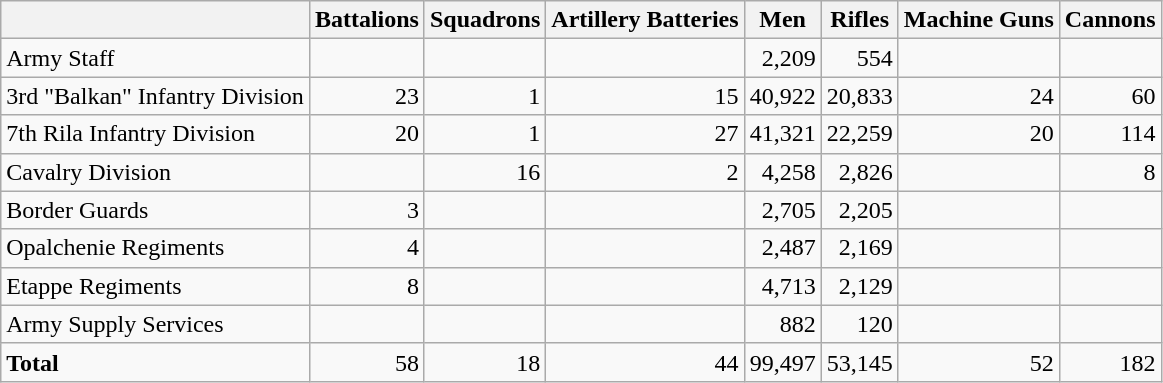<table class="wikitable">
<tr>
<th></th>
<th>Battalions</th>
<th>Squadrons</th>
<th>Artillery Batteries</th>
<th>Men</th>
<th>Rifles</th>
<th>Machine Guns</th>
<th>Cannons</th>
</tr>
<tr>
<td>Army Staff</td>
<td align="right"></td>
<td align="right"></td>
<td align="right"></td>
<td align="right">2,209</td>
<td align="right">554</td>
<td align="right"></td>
<td align="right"></td>
</tr>
<tr>
<td>3rd "Balkan" Infantry Division</td>
<td align="right">23</td>
<td align="right">1</td>
<td align="right">15</td>
<td align="right">40,922</td>
<td align="right">20,833</td>
<td align="right">24</td>
<td align="right">60</td>
</tr>
<tr>
<td>7th Rila Infantry Division</td>
<td align="right">20</td>
<td align="right">1</td>
<td align="right">27</td>
<td align="right">41,321</td>
<td align="right">22,259</td>
<td align="right">20</td>
<td align="right">114</td>
</tr>
<tr>
<td>Cavalry Division</td>
<td align="right"></td>
<td align="right">16</td>
<td align="right">2</td>
<td align="right">4,258</td>
<td align="right">2,826</td>
<td align="right"></td>
<td align="right">8</td>
</tr>
<tr>
<td>Border Guards</td>
<td align="right">3</td>
<td align="right"></td>
<td align="right"></td>
<td align="right">2,705</td>
<td align="right">2,205</td>
<td align="right"></td>
<td align="right"></td>
</tr>
<tr>
<td>Opalchenie Regiments</td>
<td align="right">4</td>
<td align="right"></td>
<td align="right"></td>
<td align="right">2,487</td>
<td align="right">2,169</td>
<td align="right"></td>
<td align="right"></td>
</tr>
<tr>
<td>Etappe Regiments</td>
<td align="right">8</td>
<td align="right"></td>
<td align="right"></td>
<td align="right">4,713</td>
<td align="right">2,129</td>
<td align="right"></td>
<td align="right"></td>
</tr>
<tr>
<td>Army Supply Services</td>
<td align="right"></td>
<td align="right"></td>
<td align="right"></td>
<td align="right">882</td>
<td align="right">120</td>
<td align="right"></td>
<td align="right"></td>
</tr>
<tr>
<td><strong>Total</strong></td>
<td align="right">58</td>
<td align="right">18</td>
<td align="right">44</td>
<td align="right">99,497</td>
<td align="right">53,145</td>
<td align="right">52</td>
<td align="right">182</td>
</tr>
</table>
